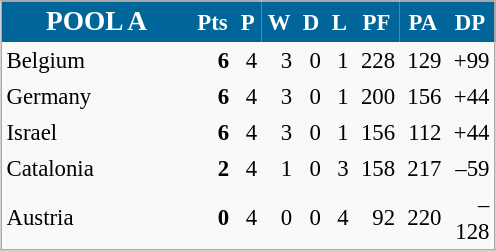<table align=center cellpadding="3" cellspacing="0" style="background: #f9f9f9; border: 1px #aaa solid; border-collapse: collapse; font-size: 95%;" width=330>
<tr bgcolor=#006699 style="color:white;">
<th width=34% style=font-size:120%><strong>POOL A</strong></th>
<th width=5%>Pts</th>
<th width=5%>P</th>
<th width=5%>W</th>
<th width=5%>D</th>
<th width=5%>L</th>
<th width=5%>PF</th>
<th width=5%>PA</th>
<th width=5%>DP</th>
</tr>
<tr align=right>
<td align=left> Belgium</td>
<td><strong>6</strong></td>
<td>4</td>
<td>3</td>
<td>0</td>
<td>1</td>
<td>228</td>
<td>129</td>
<td>+99</td>
</tr>
<tr align=right>
<td align=left> Germany</td>
<td><strong>6</strong></td>
<td>4</td>
<td>3</td>
<td>0</td>
<td>1</td>
<td>200</td>
<td>156</td>
<td>+44</td>
</tr>
<tr align=right>
<td align=left> Israel</td>
<td><strong>6</strong></td>
<td>4</td>
<td>3</td>
<td>0</td>
<td>1</td>
<td>156</td>
<td>112</td>
<td>+44</td>
</tr>
<tr align=right>
<td align=left> Catalonia</td>
<td><strong>2</strong></td>
<td>4</td>
<td>1</td>
<td>0</td>
<td>3</td>
<td>158</td>
<td>217</td>
<td>–59</td>
</tr>
<tr align=right>
<td align=left> Austria</td>
<td><strong>0</strong></td>
<td>4</td>
<td>0</td>
<td>0</td>
<td>4</td>
<td>92</td>
<td>220</td>
<td>–128</td>
</tr>
</table>
